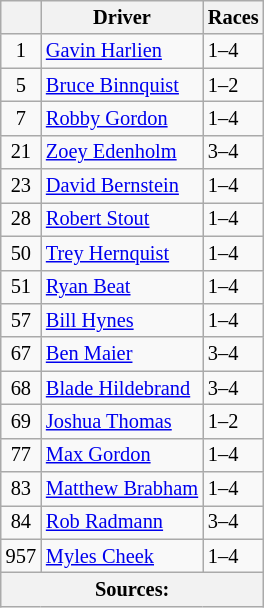<table class="wikitable" style="font-size: 85%">
<tr>
<th></th>
<th>Driver</th>
<th>Races</th>
</tr>
<tr>
<td align=center>1</td>
<td> <a href='#'>Gavin Harlien</a></td>
<td>1–4</td>
</tr>
<tr>
<td align=center>5</td>
<td> <a href='#'>Bruce Binnquist</a></td>
<td>1–2</td>
</tr>
<tr>
<td align=center>7</td>
<td> <a href='#'>Robby Gordon</a></td>
<td>1–4</td>
</tr>
<tr>
<td align=center>21</td>
<td> <a href='#'>Zoey Edenholm</a></td>
<td>3–4</td>
</tr>
<tr>
<td align=center>23</td>
<td> <a href='#'>David Bernstein</a></td>
<td>1–4</td>
</tr>
<tr>
<td align=center>28</td>
<td> <a href='#'>Robert Stout</a></td>
<td>1–4</td>
</tr>
<tr>
<td align=center>50</td>
<td> <a href='#'>Trey Hernquist</a></td>
<td>1–4</td>
</tr>
<tr>
<td align=center>51</td>
<td> <a href='#'>Ryan Beat</a></td>
<td>1–4</td>
</tr>
<tr>
<td align=center>57</td>
<td> <a href='#'>Bill Hynes</a></td>
<td>1–4</td>
</tr>
<tr>
<td align=center>67</td>
<td> <a href='#'>Ben Maier</a></td>
<td>3–4</td>
</tr>
<tr>
<td align=center>68</td>
<td> <a href='#'>Blade Hildebrand</a></td>
<td>3–4</td>
</tr>
<tr>
<td align=center>69</td>
<td> <a href='#'>Joshua Thomas</a></td>
<td>1–2</td>
</tr>
<tr>
<td align=center>77</td>
<td> <a href='#'>Max Gordon</a></td>
<td>1–4</td>
</tr>
<tr>
<td align=center>83</td>
<td> <a href='#'>Matthew Brabham</a></td>
<td>1–4</td>
</tr>
<tr>
<td align=center>84</td>
<td> <a href='#'>Rob Radmann</a></td>
<td>3–4</td>
</tr>
<tr>
<td align=center>957</td>
<td> <a href='#'>Myles Cheek</a></td>
<td>1–4</td>
</tr>
<tr>
<th colspan=3>Sources:</th>
</tr>
</table>
